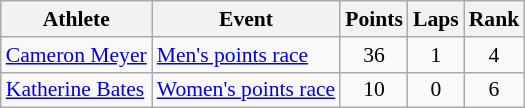<table class=wikitable style="font-size:90%">
<tr>
<th>Athlete</th>
<th>Event</th>
<th>Points</th>
<th>Laps</th>
<th>Rank</th>
</tr>
<tr align=center>
<td align=left><a href='#'>Cameron Meyer</a></td>
<td align=left><a href='#'>Men's points race</a></td>
<td>36</td>
<td>1</td>
<td>4</td>
</tr>
<tr align=center>
<td align=left><a href='#'>Katherine Bates</a></td>
<td align=left><a href='#'>Women's points race</a></td>
<td>10</td>
<td>0</td>
<td>6</td>
</tr>
</table>
